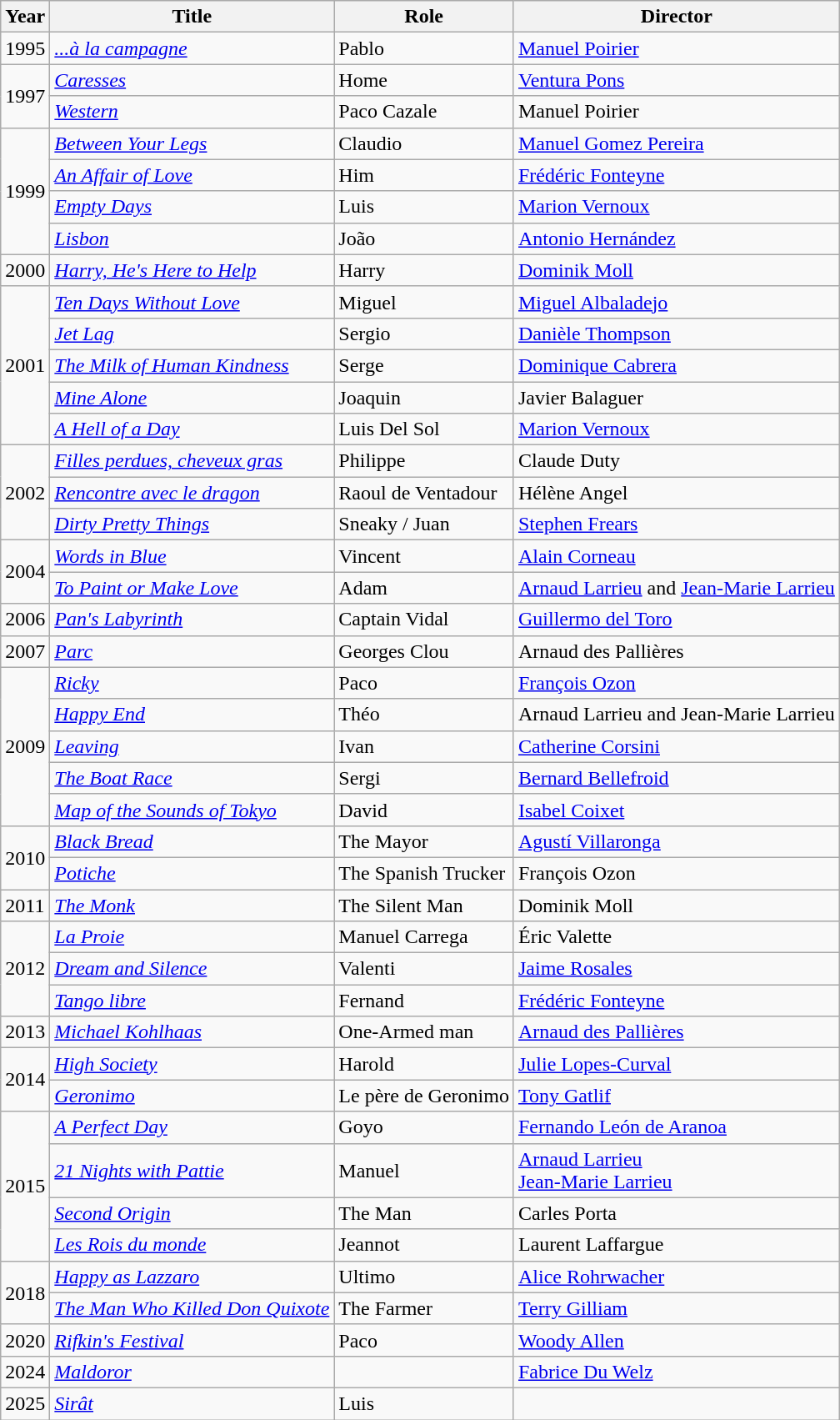<table class="wikitable sortable">
<tr>
<th>Year</th>
<th>Title</th>
<th>Role</th>
<th>Director</th>
</tr>
<tr>
<td>1995</td>
<td><em><a href='#'>...à la campagne</a></em></td>
<td>Pablo</td>
<td><a href='#'>Manuel Poirier</a></td>
</tr>
<tr>
<td rowspan=2>1997</td>
<td><em><a href='#'>Caresses</a></em></td>
<td>Home</td>
<td><a href='#'>Ventura Pons</a></td>
</tr>
<tr>
<td><em><a href='#'>Western</a></em></td>
<td>Paco Cazale</td>
<td>Manuel Poirier</td>
</tr>
<tr>
<td rowspan=4>1999</td>
<td><em><a href='#'>Between Your Legs</a></em></td>
<td>Claudio</td>
<td><a href='#'>Manuel Gomez Pereira</a></td>
</tr>
<tr>
<td><em><a href='#'>An Affair of Love</a></em></td>
<td>Him</td>
<td><a href='#'>Frédéric Fonteyne</a></td>
</tr>
<tr>
<td><em><a href='#'>Empty Days</a></em></td>
<td>Luis</td>
<td><a href='#'>Marion Vernoux</a></td>
</tr>
<tr>
<td><em><a href='#'>Lisbon</a></em></td>
<td>João</td>
<td><a href='#'>Antonio Hernández</a></td>
</tr>
<tr>
<td>2000</td>
<td><em><a href='#'>Harry, He's Here to Help</a></em></td>
<td>Harry</td>
<td><a href='#'>Dominik Moll</a></td>
</tr>
<tr>
<td rowspan=5>2001</td>
<td><em><a href='#'>Ten Days Without Love</a></em></td>
<td>Miguel</td>
<td><a href='#'>Miguel Albaladejo</a></td>
</tr>
<tr>
<td><em><a href='#'>Jet Lag</a></em></td>
<td>Sergio</td>
<td><a href='#'>Danièle Thompson</a></td>
</tr>
<tr>
<td><em><a href='#'>The Milk of Human Kindness</a></em></td>
<td>Serge</td>
<td><a href='#'>Dominique Cabrera</a></td>
</tr>
<tr>
<td><em><a href='#'>Mine Alone</a></em></td>
<td>Joaquin</td>
<td>Javier Balaguer</td>
</tr>
<tr>
<td><em><a href='#'>A Hell of a Day</a></em></td>
<td>Luis Del Sol</td>
<td><a href='#'>Marion Vernoux</a></td>
</tr>
<tr>
<td rowspan=3>2002</td>
<td><em><a href='#'>Filles perdues, cheveux gras</a></em></td>
<td>Philippe</td>
<td>Claude Duty</td>
</tr>
<tr>
<td><em><a href='#'>Rencontre avec le dragon</a></em></td>
<td>Raoul de Ventadour</td>
<td>Hélène Angel</td>
</tr>
<tr>
<td><em><a href='#'>Dirty Pretty Things</a></em></td>
<td>Sneaky / Juan</td>
<td><a href='#'>Stephen Frears</a></td>
</tr>
<tr>
<td rowspan=2>2004</td>
<td><em><a href='#'>Words in Blue</a></em></td>
<td>Vincent</td>
<td><a href='#'>Alain Corneau</a></td>
</tr>
<tr>
<td><em><a href='#'>To Paint or Make Love</a></em></td>
<td>Adam</td>
<td><a href='#'>Arnaud Larrieu</a> and <a href='#'>Jean-Marie Larrieu</a></td>
</tr>
<tr>
<td>2006</td>
<td><em><a href='#'>Pan's Labyrinth</a></em></td>
<td>Captain Vidal</td>
<td><a href='#'>Guillermo del Toro</a></td>
</tr>
<tr>
<td>2007</td>
<td><em><a href='#'>Parc</a></em></td>
<td>Georges Clou</td>
<td>Arnaud des Pallières</td>
</tr>
<tr>
<td rowspan=5>2009</td>
<td><em><a href='#'>Ricky</a></em></td>
<td>Paco</td>
<td><a href='#'>François Ozon</a></td>
</tr>
<tr>
<td><em><a href='#'>Happy End</a></em></td>
<td>Théo</td>
<td>Arnaud Larrieu and Jean-Marie Larrieu</td>
</tr>
<tr>
<td><em><a href='#'>Leaving</a></em></td>
<td>Ivan</td>
<td><a href='#'>Catherine Corsini</a></td>
</tr>
<tr>
<td><em><a href='#'>The Boat Race</a></em></td>
<td>Sergi</td>
<td><a href='#'>Bernard Bellefroid</a></td>
</tr>
<tr>
<td><em><a href='#'>Map of the Sounds of Tokyo</a></em></td>
<td>David</td>
<td><a href='#'>Isabel Coixet</a></td>
</tr>
<tr>
<td rowspan=2>2010</td>
<td><em><a href='#'>Black Bread</a></em></td>
<td>The Mayor</td>
<td><a href='#'>Agustí Villaronga</a></td>
</tr>
<tr>
<td><em><a href='#'>Potiche</a></em></td>
<td>The Spanish Trucker</td>
<td>François Ozon</td>
</tr>
<tr>
<td>2011</td>
<td><em><a href='#'>The Monk</a></em></td>
<td>The Silent Man</td>
<td>Dominik Moll</td>
</tr>
<tr>
<td rowspan=3>2012</td>
<td><em><a href='#'>La Proie</a></em></td>
<td>Manuel Carrega</td>
<td>Éric Valette</td>
</tr>
<tr>
<td><em><a href='#'>Dream and Silence</a></em></td>
<td>Valenti</td>
<td><a href='#'>Jaime Rosales</a></td>
</tr>
<tr>
<td><em><a href='#'>Tango libre</a></em></td>
<td>Fernand</td>
<td><a href='#'>Frédéric Fonteyne</a></td>
</tr>
<tr>
<td>2013</td>
<td><em><a href='#'>Michael Kohlhaas</a></em></td>
<td>One-Armed man</td>
<td><a href='#'>Arnaud des Pallières</a></td>
</tr>
<tr>
<td rowspan=2>2014</td>
<td><em><a href='#'>High Society</a></em></td>
<td>Harold</td>
<td><a href='#'>Julie Lopes-Curval</a></td>
</tr>
<tr>
<td><em><a href='#'>Geronimo</a></em></td>
<td>Le père de Geronimo</td>
<td><a href='#'>Tony Gatlif</a></td>
</tr>
<tr>
<td rowspan=4>2015</td>
<td><em><a href='#'>A Perfect Day</a></em></td>
<td>Goyo</td>
<td><a href='#'>Fernando León de Aranoa</a></td>
</tr>
<tr>
<td><em><a href='#'>21 Nights with Pattie</a></em></td>
<td>Manuel</td>
<td><a href='#'>Arnaud Larrieu</a><br><a href='#'>Jean-Marie Larrieu</a></td>
</tr>
<tr>
<td><em><a href='#'>Second Origin</a></em></td>
<td>The Man</td>
<td>Carles Porta</td>
</tr>
<tr>
<td><em><a href='#'>Les Rois du monde</a></em></td>
<td>Jeannot</td>
<td>Laurent Laffargue</td>
</tr>
<tr>
<td rowspan=2>2018</td>
<td><em><a href='#'>Happy as Lazzaro</a></em></td>
<td>Ultimo</td>
<td><a href='#'>Alice Rohrwacher</a></td>
</tr>
<tr>
<td><em><a href='#'>The Man Who Killed Don Quixote</a></em></td>
<td>The Farmer</td>
<td><a href='#'>Terry Gilliam</a></td>
</tr>
<tr>
<td>2020</td>
<td><em><a href='#'>Rifkin's Festival</a></em></td>
<td>Paco</td>
<td><a href='#'>Woody Allen</a></td>
</tr>
<tr>
<td>2024</td>
<td><em><a href='#'>Maldoror</a></em></td>
<td></td>
<td><a href='#'>Fabrice Du Welz</a></td>
</tr>
<tr>
<td>2025</td>
<td><em><a href='#'>Sirât</a></em></td>
<td>Luis</td>
<td></td>
</tr>
</table>
